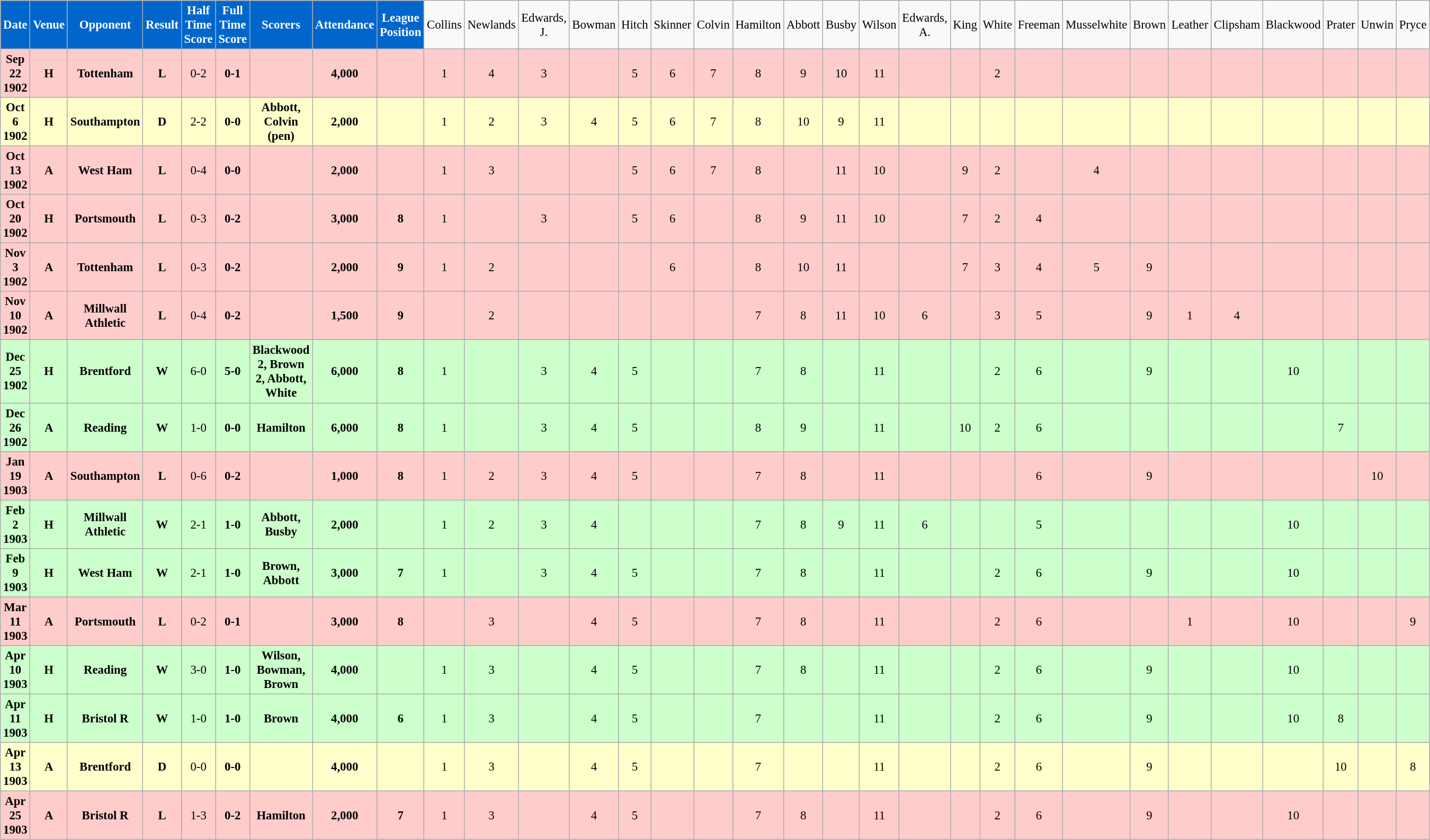<table class="wikitable sortable" style="font-size:95%; text-align:center">
<tr>
<td style="background:#0066CC; color:#FFFFFF; text-align:center;"><strong>Date</strong></td>
<td style="background:#0066CC; color:#FFFFFF; text-align:center;"><strong>Venue</strong></td>
<td style="background:#0066CC; color:#FFFFFF; text-align:center;"><strong>Opponent</strong></td>
<td style="background:#0066CC; color:#FFFFFF; text-align:center;"><strong>Result</strong></td>
<td style="background:#0066CC; color:#FFFFFF; text-align:center;"><strong>Half Time Score</strong></td>
<td style="background:#0066CC; color:#FFFFFF; text-align:center;"><strong>Full Time Score</strong></td>
<td style="background:#0066CC; color:#FFFFFF; text-align:center;"><strong>Scorers</strong></td>
<td style="background:#0066CC; color:#FFFFFF; text-align:center;"><strong>Attendance</strong></td>
<td style="background:#0066CC; color:#FFFFFF; text-align:center;"><strong>League Position</strong></td>
<td>Collins</td>
<td>Newlands</td>
<td>Edwards, J.</td>
<td>Bowman</td>
<td>Hitch</td>
<td>Skinner</td>
<td>Colvin</td>
<td>Hamilton</td>
<td>Abbott</td>
<td>Busby</td>
<td>Wilson</td>
<td>Edwards, A.</td>
<td>King</td>
<td>White</td>
<td>Freeman</td>
<td>Musselwhite</td>
<td>Brown</td>
<td>Leather</td>
<td>Clipsham</td>
<td>Blackwood</td>
<td>Prater</td>
<td>Unwin</td>
<td>Pryce</td>
</tr>
<tr bgcolor="#FFCCCC">
<td><strong>Sep 22 1902</strong></td>
<td><strong>H</strong></td>
<td><strong>Tottenham</strong></td>
<td><strong>L</strong></td>
<td>0-2</td>
<td><strong>0-1</strong></td>
<td></td>
<td><strong>4,000</strong></td>
<td></td>
<td>1</td>
<td>4</td>
<td>3</td>
<td></td>
<td>5</td>
<td>6</td>
<td>7</td>
<td>8</td>
<td>9</td>
<td>10</td>
<td>11</td>
<td></td>
<td></td>
<td>2</td>
<td></td>
<td></td>
<td></td>
<td></td>
<td></td>
<td></td>
<td></td>
<td></td>
<td></td>
</tr>
<tr bgcolor="#FFFFCC">
<td><strong>Oct 6 1902</strong></td>
<td><strong>H</strong></td>
<td><strong>Southampton</strong></td>
<td><strong>D</strong></td>
<td>2-2</td>
<td><strong>0-0</strong></td>
<td><strong>Abbott, Colvin (pen)</strong></td>
<td><strong>2,000</strong></td>
<td></td>
<td>1</td>
<td>2</td>
<td>3</td>
<td>4</td>
<td>5</td>
<td>6</td>
<td>7</td>
<td>8</td>
<td>10</td>
<td>9</td>
<td>11</td>
<td></td>
<td></td>
<td></td>
<td></td>
<td></td>
<td></td>
<td></td>
<td></td>
<td></td>
<td></td>
<td></td>
<td></td>
</tr>
<tr bgcolor="#FFCCCC">
<td><strong>Oct 13 1902</strong></td>
<td><strong>A</strong></td>
<td><strong>West Ham</strong></td>
<td><strong>L</strong></td>
<td>0-4</td>
<td><strong>0-0</strong></td>
<td></td>
<td><strong>2,000</strong></td>
<td></td>
<td>1</td>
<td>3</td>
<td></td>
<td></td>
<td>5</td>
<td>6</td>
<td>7</td>
<td>8</td>
<td></td>
<td>11</td>
<td>10</td>
<td></td>
<td>9</td>
<td>2</td>
<td></td>
<td>4</td>
<td></td>
<td></td>
<td></td>
<td></td>
<td></td>
<td></td>
<td></td>
</tr>
<tr bgcolor="#FFCCCC">
<td><strong>Oct 20 1902</strong></td>
<td><strong>H</strong></td>
<td><strong>Portsmouth</strong></td>
<td><strong>L</strong></td>
<td>0-3</td>
<td><strong>0-2</strong></td>
<td></td>
<td><strong>3,000</strong></td>
<td><strong>8</strong></td>
<td>1</td>
<td></td>
<td>3</td>
<td></td>
<td>5</td>
<td>6</td>
<td></td>
<td>8</td>
<td>9</td>
<td>11</td>
<td>10</td>
<td></td>
<td>7</td>
<td>2</td>
<td>4</td>
<td></td>
<td></td>
<td></td>
<td></td>
<td></td>
<td></td>
<td></td>
<td></td>
</tr>
<tr bgcolor="#FFCCCC">
<td><strong>Nov 3 1902</strong></td>
<td><strong>A</strong></td>
<td><strong>Tottenham</strong></td>
<td><strong>L</strong></td>
<td>0-3</td>
<td><strong>0-2</strong></td>
<td></td>
<td><strong>2,000</strong></td>
<td><strong>9</strong></td>
<td>1</td>
<td>2</td>
<td></td>
<td></td>
<td></td>
<td>6</td>
<td></td>
<td>8</td>
<td>10</td>
<td>11</td>
<td></td>
<td></td>
<td>7</td>
<td>3</td>
<td>4</td>
<td>5</td>
<td>9</td>
<td></td>
<td></td>
<td></td>
<td></td>
<td></td>
<td></td>
</tr>
<tr bgcolor="#FFCCCC">
<td><strong>Nov 10 1902</strong></td>
<td><strong>A</strong></td>
<td><strong>Millwall Athletic</strong></td>
<td><strong>L</strong></td>
<td>0-4</td>
<td><strong>0-2</strong></td>
<td></td>
<td><strong>1,500</strong></td>
<td><strong>9</strong></td>
<td></td>
<td>2</td>
<td></td>
<td></td>
<td></td>
<td></td>
<td></td>
<td>7</td>
<td>8</td>
<td>11</td>
<td>10</td>
<td>6</td>
<td></td>
<td>3</td>
<td>5</td>
<td></td>
<td>9</td>
<td>1</td>
<td>4</td>
<td></td>
<td></td>
<td></td>
<td></td>
</tr>
<tr bgcolor="#CCFFCC">
<td><strong>Dec 25 1902</strong></td>
<td><strong>H</strong></td>
<td><strong>Brentford</strong></td>
<td><strong>W</strong></td>
<td>6-0</td>
<td><strong>5-0</strong></td>
<td><strong>Blackwood 2, Brown 2, Abbott, White</strong></td>
<td><strong>6,000</strong></td>
<td><strong>8</strong></td>
<td>1</td>
<td></td>
<td>3</td>
<td>4</td>
<td>5</td>
<td></td>
<td></td>
<td>7</td>
<td>8</td>
<td></td>
<td>11</td>
<td></td>
<td></td>
<td>2</td>
<td>6</td>
<td></td>
<td>9</td>
<td></td>
<td></td>
<td>10</td>
<td></td>
<td></td>
<td></td>
</tr>
<tr bgcolor="#CCFFCC">
<td><strong>Dec 26 1902</strong></td>
<td><strong>A</strong></td>
<td><strong>Reading</strong></td>
<td><strong>W</strong></td>
<td>1-0</td>
<td><strong>0-0</strong></td>
<td><strong>Hamilton</strong></td>
<td><strong>6,000</strong></td>
<td><strong>8</strong></td>
<td>1</td>
<td></td>
<td>3</td>
<td>4</td>
<td>5</td>
<td></td>
<td></td>
<td>8</td>
<td>9</td>
<td></td>
<td>11</td>
<td></td>
<td>10</td>
<td>2</td>
<td>6</td>
<td></td>
<td></td>
<td></td>
<td></td>
<td></td>
<td>7</td>
<td></td>
<td></td>
</tr>
<tr bgcolor="#FFCCCC">
<td><strong>Jan 19 1903</strong></td>
<td><strong>A</strong></td>
<td><strong>Southampton</strong></td>
<td><strong>L</strong></td>
<td>0-6</td>
<td><strong>0-2</strong></td>
<td></td>
<td><strong>1,000</strong></td>
<td><strong>8</strong></td>
<td>1</td>
<td>2</td>
<td>3</td>
<td>4</td>
<td>5</td>
<td></td>
<td></td>
<td>7</td>
<td>8</td>
<td></td>
<td>11</td>
<td></td>
<td></td>
<td></td>
<td>6</td>
<td></td>
<td>9</td>
<td></td>
<td></td>
<td></td>
<td></td>
<td>10</td>
<td></td>
</tr>
<tr bgcolor="#CCFFCC">
<td><strong>Feb 2 1903</strong></td>
<td><strong>H</strong></td>
<td><strong>Millwall Athletic</strong></td>
<td><strong>W</strong></td>
<td>2-1</td>
<td><strong>1-0</strong></td>
<td><strong>Abbott, Busby</strong></td>
<td><strong>2,000</strong></td>
<td></td>
<td>1</td>
<td>2</td>
<td>3</td>
<td>4</td>
<td></td>
<td></td>
<td></td>
<td>7</td>
<td>8</td>
<td>9</td>
<td>11</td>
<td>6</td>
<td></td>
<td></td>
<td>5</td>
<td></td>
<td></td>
<td></td>
<td></td>
<td>10</td>
<td></td>
<td></td>
<td></td>
</tr>
<tr bgcolor="#CCFFCC">
<td><strong>Feb 9 1903</strong></td>
<td><strong>H</strong></td>
<td><strong>West Ham</strong></td>
<td><strong>W</strong></td>
<td>2-1</td>
<td><strong>1-0</strong></td>
<td><strong>Brown, Abbott</strong></td>
<td><strong>3,000</strong></td>
<td><strong>7</strong></td>
<td>1</td>
<td></td>
<td>3</td>
<td>4</td>
<td>5</td>
<td></td>
<td></td>
<td>7</td>
<td>8</td>
<td></td>
<td>11</td>
<td></td>
<td></td>
<td>2</td>
<td>6</td>
<td></td>
<td>9</td>
<td></td>
<td></td>
<td>10</td>
<td></td>
<td></td>
<td></td>
</tr>
<tr bgcolor="#FFCCCC">
<td><strong>Mar 11 1903</strong></td>
<td><strong>A</strong></td>
<td><strong>Portsmouth</strong></td>
<td><strong>L</strong></td>
<td>0-2</td>
<td><strong>0-1</strong></td>
<td></td>
<td><strong>3,000</strong></td>
<td><strong>8</strong></td>
<td></td>
<td>3</td>
<td></td>
<td>4</td>
<td>5</td>
<td></td>
<td></td>
<td>7</td>
<td>8</td>
<td></td>
<td>11</td>
<td></td>
<td></td>
<td>2</td>
<td>6</td>
<td></td>
<td></td>
<td>1</td>
<td></td>
<td>10</td>
<td></td>
<td></td>
<td>9</td>
</tr>
<tr bgcolor="#CCFFCC">
<td><strong>Apr 10 1903</strong></td>
<td><strong>H</strong></td>
<td><strong>Reading</strong></td>
<td><strong>W</strong></td>
<td>3-0</td>
<td><strong>1-0</strong></td>
<td><strong>Wilson, Bowman, Brown</strong></td>
<td><strong>4,000</strong></td>
<td></td>
<td>1</td>
<td>3</td>
<td></td>
<td>4</td>
<td>5</td>
<td></td>
<td></td>
<td>7</td>
<td>8</td>
<td></td>
<td>11</td>
<td></td>
<td></td>
<td>2</td>
<td>6</td>
<td></td>
<td>9</td>
<td></td>
<td></td>
<td>10</td>
<td></td>
<td></td>
<td></td>
</tr>
<tr bgcolor="#CCFFCC">
<td><strong>Apr 11 1903</strong></td>
<td><strong>H</strong></td>
<td><strong>Bristol R</strong></td>
<td><strong>W</strong></td>
<td>1-0</td>
<td><strong>1-0</strong></td>
<td><strong>Brown</strong></td>
<td><strong>4,000</strong></td>
<td><strong>6</strong></td>
<td>1</td>
<td>3</td>
<td></td>
<td>4</td>
<td>5</td>
<td></td>
<td></td>
<td>7</td>
<td></td>
<td></td>
<td>11</td>
<td></td>
<td></td>
<td>2</td>
<td>6</td>
<td></td>
<td>9</td>
<td></td>
<td></td>
<td>10</td>
<td>8</td>
<td></td>
<td></td>
</tr>
<tr bgcolor="#FFFFCC">
<td><strong>Apr 13 1903</strong></td>
<td><strong>A</strong></td>
<td><strong>Brentford</strong></td>
<td><strong>D</strong></td>
<td>0-0</td>
<td><strong>0-0</strong></td>
<td></td>
<td><strong>4,000</strong></td>
<td></td>
<td>1</td>
<td>3</td>
<td></td>
<td>4</td>
<td>5</td>
<td></td>
<td></td>
<td>7</td>
<td></td>
<td></td>
<td>11</td>
<td></td>
<td></td>
<td>2</td>
<td>6</td>
<td></td>
<td>9</td>
<td></td>
<td></td>
<td></td>
<td>10</td>
<td></td>
<td>8</td>
</tr>
<tr bgcolor="#FFCCCC">
<td><strong>Apr 25 1903</strong></td>
<td><strong>A</strong></td>
<td><strong>Bristol R</strong></td>
<td><strong>L</strong></td>
<td>1-3</td>
<td><strong>0-2</strong></td>
<td><strong>Hamilton</strong></td>
<td><strong>2,000</strong></td>
<td><strong>7</strong></td>
<td>1</td>
<td>3</td>
<td></td>
<td>4</td>
<td>5</td>
<td></td>
<td></td>
<td>7</td>
<td>8</td>
<td></td>
<td>11</td>
<td></td>
<td></td>
<td>2</td>
<td>6</td>
<td></td>
<td>9</td>
<td></td>
<td></td>
<td>10</td>
<td></td>
<td></td>
<td></td>
</tr>
</table>
